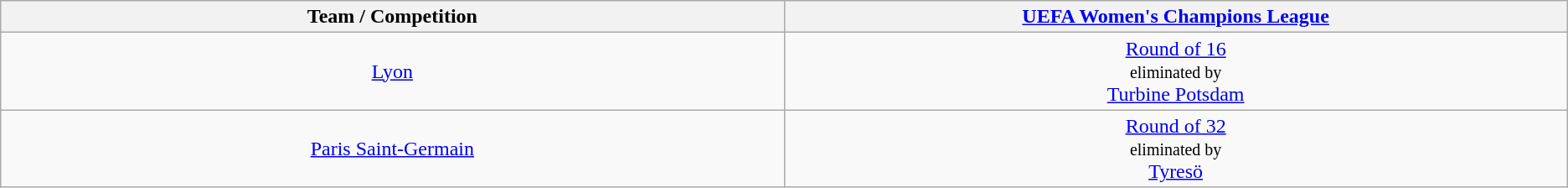<table class="wikitable">
<tr>
<th style="width:20%;">Team / Competition</th>
<th style="width:20%;"><a href='#'>UEFA Women's Champions League</a></th>
</tr>
<tr style="text-align:center;">
<td><a href='#'>Lyon</a></td>
<td><a href='#'>Round of 16</a> <br> <small>eliminated by</small> <br>  <a href='#'>Turbine Potsdam</a></td>
</tr>
<tr style="text-align:center;">
<td><a href='#'>Paris Saint-Germain</a></td>
<td><a href='#'>Round of 32</a> <br> <small>eliminated by</small> <br>  <a href='#'>Tyresö</a></td>
</tr>
</table>
